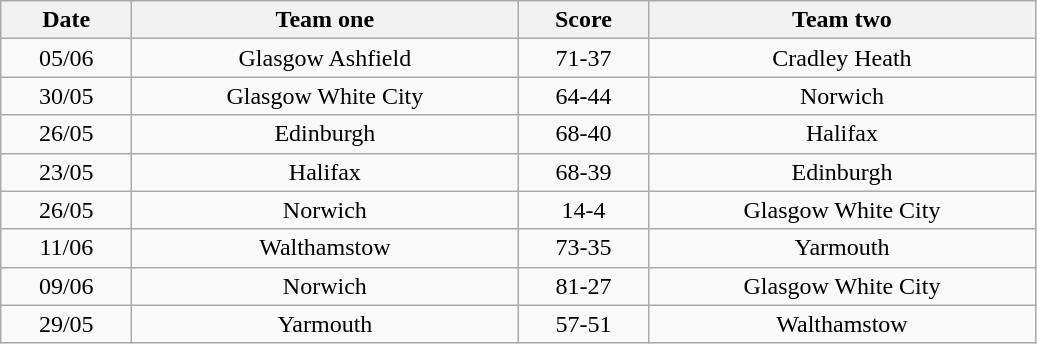<table class="wikitable" style="text-align: center">
<tr>
<th width=80>Date</th>
<th width=250>Team one</th>
<th width=80>Score</th>
<th width=250>Team two</th>
</tr>
<tr>
<td>05/06</td>
<td>Glasgow Ashfield</td>
<td>71-37</td>
<td>Cradley Heath</td>
</tr>
<tr>
<td>30/05</td>
<td>Glasgow White City</td>
<td>64-44</td>
<td>Norwich</td>
</tr>
<tr>
<td>26/05</td>
<td>Edinburgh</td>
<td>68-40</td>
<td>Halifax</td>
</tr>
<tr>
<td>23/05</td>
<td>Halifax</td>
<td>68-39</td>
<td>Edinburgh</td>
</tr>
<tr>
<td>26/05</td>
<td>Norwich</td>
<td>14-4</td>
<td>Glasgow White City</td>
</tr>
<tr>
<td>11/06</td>
<td>Walthamstow</td>
<td>73-35</td>
<td>Yarmouth</td>
</tr>
<tr>
<td>09/06</td>
<td>Norwich</td>
<td>81-27</td>
<td>Glasgow White City</td>
</tr>
<tr>
<td>29/05</td>
<td>Yarmouth</td>
<td>57-51</td>
<td>Walthamstow</td>
</tr>
</table>
